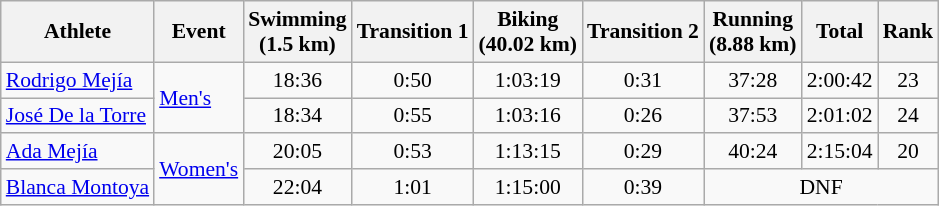<table class=wikitable style=font-size:90%;text-align:center>
<tr>
<th>Athlete</th>
<th>Event</th>
<th>Swimming<br><span>(1.5 km)</span></th>
<th>Transition 1</th>
<th>Biking<br><span>(40.02 km)</span></th>
<th>Transition 2</th>
<th>Running<br><span>(8.88 km)</span></th>
<th>Total</th>
<th>Rank</th>
</tr>
<tr>
<td style="text-align:left"><a href='#'>Rodrigo Mejía</a></td>
<td style="text-align:left" rowspan=2><a href='#'>Men's</a></td>
<td>18:36</td>
<td>0:50</td>
<td>1:03:19</td>
<td>0:31</td>
<td>37:28</td>
<td>2:00:42</td>
<td>23</td>
</tr>
<tr align=center>
<td style="text-align:left"><a href='#'>José De la Torre</a></td>
<td>18:34</td>
<td>0:55</td>
<td>1:03:16</td>
<td>0:26</td>
<td>37:53</td>
<td>2:01:02</td>
<td>24</td>
</tr>
<tr align=center>
<td style="text-align:left"><a href='#'>Ada Mejía</a></td>
<td style="text-align:left" rowspan=2><a href='#'>Women's</a></td>
<td>20:05</td>
<td>0:53</td>
<td>1:13:15</td>
<td>0:29</td>
<td>40:24</td>
<td>2:15:04</td>
<td>20</td>
</tr>
<tr align=center>
<td style="text-align:left"><a href='#'>Blanca Montoya</a></td>
<td>22:04</td>
<td>1:01</td>
<td>1:15:00</td>
<td>0:39</td>
<td colspan=3>DNF</td>
</tr>
</table>
